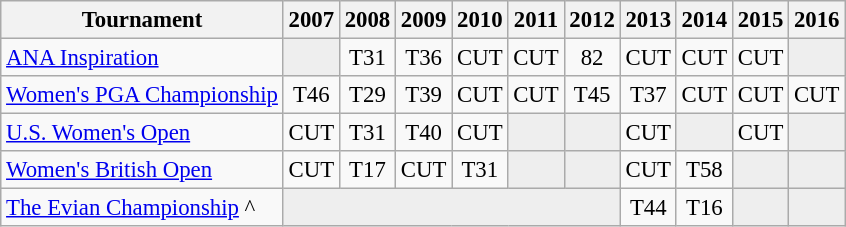<table class="wikitable" style="font-size:95%;text-align:center;">
<tr>
<th>Tournament</th>
<th>2007</th>
<th>2008</th>
<th>2009</th>
<th>2010</th>
<th>2011</th>
<th>2012</th>
<th>2013</th>
<th>2014</th>
<th>2015</th>
<th>2016</th>
</tr>
<tr>
<td align=left><a href='#'>ANA Inspiration</a></td>
<td style="background:#eeeeee;"></td>
<td>T31</td>
<td>T36</td>
<td>CUT</td>
<td>CUT</td>
<td>82</td>
<td>CUT</td>
<td>CUT</td>
<td>CUT</td>
<td style="background:#eeeeee;"></td>
</tr>
<tr>
<td align=left><a href='#'>Women's PGA Championship</a></td>
<td>T46</td>
<td>T29</td>
<td>T39</td>
<td>CUT</td>
<td>CUT</td>
<td>T45</td>
<td>T37</td>
<td>CUT</td>
<td>CUT</td>
<td>CUT</td>
</tr>
<tr>
<td align=left><a href='#'>U.S. Women's Open</a></td>
<td>CUT</td>
<td>T31</td>
<td>T40</td>
<td>CUT</td>
<td style="background:#eeeeee;"></td>
<td style="background:#eeeeee;"></td>
<td>CUT</td>
<td style="background:#eeeeee;"></td>
<td>CUT</td>
<td style="background:#eeeeee;"></td>
</tr>
<tr>
<td align=left><a href='#'>Women's British Open</a></td>
<td>CUT</td>
<td>T17</td>
<td>CUT</td>
<td>T31</td>
<td style="background:#eeeeee;"></td>
<td style="background:#eeeeee;"></td>
<td>CUT</td>
<td>T58</td>
<td style="background:#eeeeee;"></td>
<td style="background:#eeeeee;"></td>
</tr>
<tr>
<td align=left><a href='#'>The Evian Championship</a> ^</td>
<td style="background:#eeeeee;" colspan=6></td>
<td>T44</td>
<td>T16</td>
<td style="background:#eeeeee;"></td>
<td style="background:#eeeeee;"></td>
</tr>
</table>
